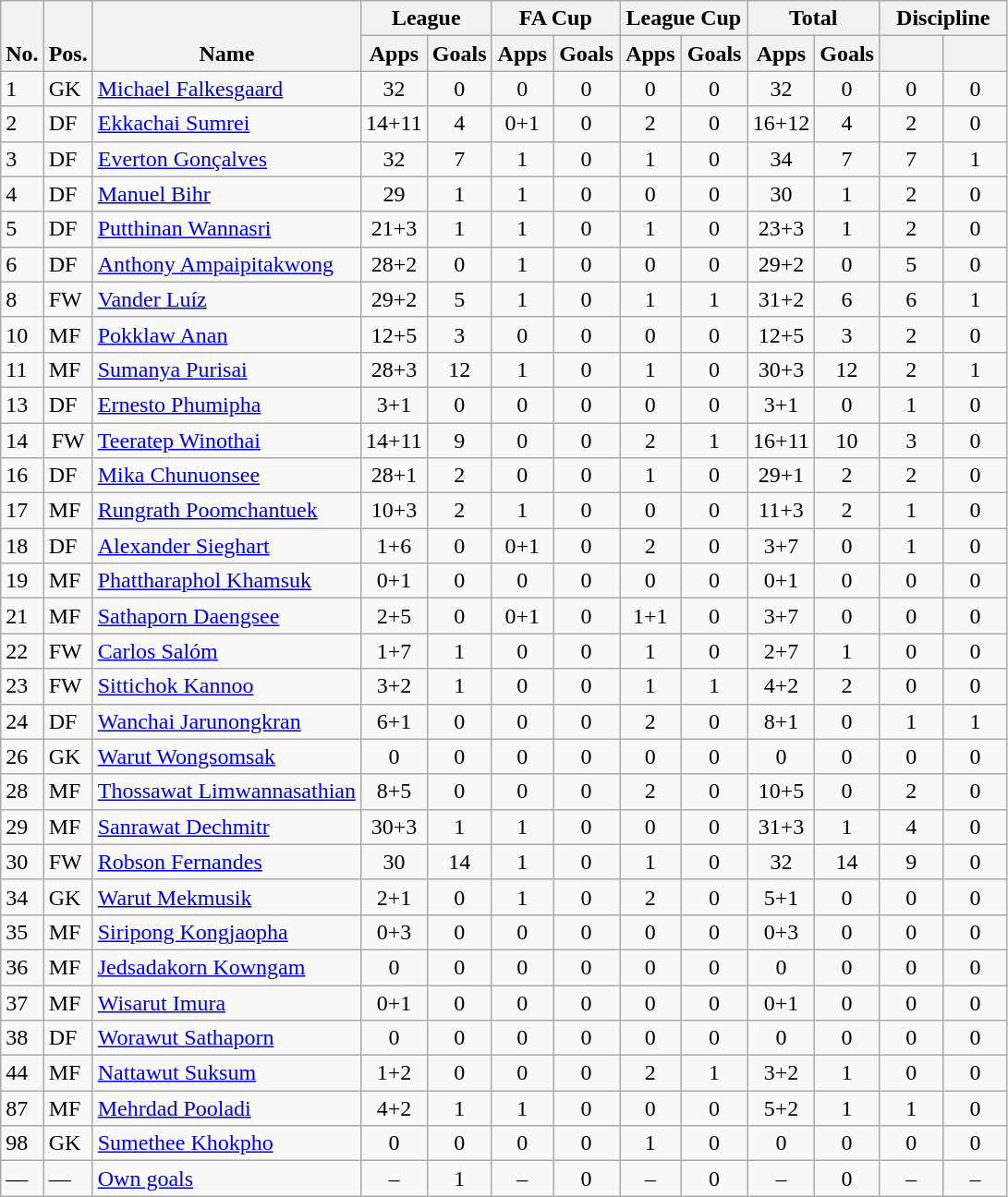<table class="wikitable" style="text-align:center">
<tr>
<th rowspan="2" valign="bottom">No.</th>
<th rowspan="2" valign="bottom">Pos.</th>
<th rowspan="2" valign="bottom">Name</th>
<th colspan="2" width="85">League</th>
<th colspan="2" width="85">FA Cup</th>
<th colspan="2" width="85">League Cup</th>
<th colspan="2" width="85">Total</th>
<th colspan="2" width="85">Discipline</th>
</tr>
<tr>
<th>Apps</th>
<th>Goals</th>
<th>Apps</th>
<th>Goals</th>
<th>Apps</th>
<th>Goals</th>
<th>Apps</th>
<th>Goals</th>
<th></th>
<th></th>
</tr>
<tr>
<td align="left">1</td>
<td align="left">GK</td>
<td align="left"> <a href='#'>Michael Falkesgaard</a></td>
<td>32</td>
<td>0</td>
<td>0</td>
<td>0</td>
<td>0</td>
<td>0</td>
<td>32</td>
<td>0</td>
<td>0</td>
<td>0</td>
</tr>
<tr>
<td align="left">2</td>
<td align="left">DF</td>
<td align="left"> <a href='#'>Ekkachai Sumrei</a></td>
<td>14+11</td>
<td>4</td>
<td>0+1</td>
<td>0</td>
<td>2</td>
<td>0</td>
<td>16+12</td>
<td>4</td>
<td>2</td>
<td>0</td>
</tr>
<tr>
<td align="left">3</td>
<td align="left">DF</td>
<td align="left"> <a href='#'>Everton Gonçalves</a></td>
<td>32</td>
<td>7</td>
<td>1</td>
<td>0</td>
<td>1</td>
<td>0</td>
<td>34</td>
<td>7</td>
<td>7</td>
<td>1</td>
</tr>
<tr>
<td align="left">4</td>
<td align="left">DF</td>
<td align="left"> <a href='#'>Manuel Bihr</a></td>
<td>29</td>
<td>1</td>
<td>1</td>
<td>0</td>
<td>0</td>
<td>0</td>
<td>30</td>
<td>1</td>
<td>2</td>
<td>0</td>
</tr>
<tr>
<td align="left">5</td>
<td align="left">DF</td>
<td align="left"> <a href='#'>Putthinan Wannasri</a></td>
<td>21+3</td>
<td>1</td>
<td>1</td>
<td>0</td>
<td>1</td>
<td>0</td>
<td>23+3</td>
<td>1</td>
<td>2</td>
<td>0</td>
</tr>
<tr>
<td align="left">6</td>
<td align="left">DF</td>
<td align="left"> <a href='#'>Anthony Ampaipitakwong</a></td>
<td>28+2</td>
<td>0</td>
<td>1</td>
<td>0</td>
<td>0</td>
<td>0</td>
<td>29+2</td>
<td>0</td>
<td>5</td>
<td>0</td>
</tr>
<tr>
<td align="left">8</td>
<td align="left">FW</td>
<td align="left"> <a href='#'>Vander Luíz</a></td>
<td>29+2</td>
<td>5</td>
<td>1</td>
<td>0</td>
<td>1</td>
<td>1</td>
<td>31+2</td>
<td>6</td>
<td>6</td>
<td>1</td>
</tr>
<tr>
<td align="left">10</td>
<td align="left">MF</td>
<td align="left"> <a href='#'>Pokklaw Anan</a></td>
<td>12+5</td>
<td>3</td>
<td>0</td>
<td>0</td>
<td>0</td>
<td>0</td>
<td>12+5</td>
<td>3</td>
<td>2</td>
<td>0</td>
</tr>
<tr>
<td align="left">11</td>
<td align="left">MF</td>
<td align="left"> <a href='#'>Sumanya Purisai</a></td>
<td>28+3</td>
<td>12</td>
<td>1</td>
<td>0</td>
<td>1</td>
<td>0</td>
<td>30+3</td>
<td>12</td>
<td>2</td>
<td>1</td>
</tr>
<tr>
<td align="left">13</td>
<td align="left">DF</td>
<td align="left"> <a href='#'>Ernesto Phumipha</a></td>
<td>3+1</td>
<td>0</td>
<td>0</td>
<td>0</td>
<td>0</td>
<td>0</td>
<td>3+1</td>
<td>0</td>
<td>1</td>
<td>0</td>
</tr>
<tr>
<td align="left">14</td>
<td align="lef">FW</td>
<td align="left"> <a href='#'>Teeratep Winothai</a></td>
<td>14+11</td>
<td>9</td>
<td>0</td>
<td>0</td>
<td>2</td>
<td>1</td>
<td>16+11</td>
<td>10</td>
<td>3</td>
<td>0</td>
</tr>
<tr>
<td align="left">16</td>
<td align="left">DF</td>
<td align="left"> <a href='#'>Mika Chunuonsee</a></td>
<td>28+1</td>
<td>2</td>
<td>0</td>
<td>0</td>
<td>1</td>
<td>0</td>
<td>29+1</td>
<td>2</td>
<td>2</td>
<td>0</td>
</tr>
<tr>
<td align="left">17</td>
<td align="left">MF</td>
<td align="left"> <a href='#'>Rungrath Poomchantuek</a></td>
<td>10+3</td>
<td>2</td>
<td>1</td>
<td>0</td>
<td>0</td>
<td>0</td>
<td>11+3</td>
<td>2</td>
<td>1</td>
<td>0</td>
</tr>
<tr>
<td align="left">18</td>
<td align="left">DF</td>
<td align="left"> <a href='#'>Alexander Sieghart</a></td>
<td>1+6</td>
<td>0</td>
<td>0+1</td>
<td>0</td>
<td>2</td>
<td>0</td>
<td>3+7</td>
<td>0</td>
<td>1</td>
<td>0</td>
</tr>
<tr>
<td align="left">19</td>
<td align="left">MF</td>
<td align="left"> <a href='#'>Phattharaphol Khamsuk</a></td>
<td>0+1</td>
<td>0</td>
<td>0</td>
<td>0</td>
<td>0</td>
<td>0</td>
<td>0+1</td>
<td>0</td>
<td>0</td>
<td>0</td>
</tr>
<tr>
<td align="left">21</td>
<td align="left">MF</td>
<td align="left"> <a href='#'>Sathaporn Daengsee</a></td>
<td>2+5</td>
<td>0</td>
<td>0+1</td>
<td>0</td>
<td>1+1</td>
<td>0</td>
<td>3+7</td>
<td>0</td>
<td>0</td>
<td>0</td>
</tr>
<tr>
<td align="left">22</td>
<td align="left">FW</td>
<td align="left"> <a href='#'>Carlos Salóm</a></td>
<td>1+7</td>
<td>1</td>
<td>0</td>
<td>0</td>
<td>1</td>
<td>0</td>
<td>2+7</td>
<td>1</td>
<td>0</td>
<td>0</td>
</tr>
<tr>
<td align="left">23</td>
<td align="left">FW</td>
<td align="left"> <a href='#'>Sittichok Kannoo</a></td>
<td>3+2</td>
<td>1</td>
<td>0</td>
<td>0</td>
<td>1</td>
<td>1</td>
<td>4+2</td>
<td>2</td>
<td>0</td>
<td>0</td>
</tr>
<tr>
<td align="left">24</td>
<td align="left">DF</td>
<td align="left"> <a href='#'>Wanchai Jarunongkran</a></td>
<td>6+1</td>
<td>0</td>
<td>0</td>
<td>0</td>
<td>2</td>
<td>0</td>
<td>8+1</td>
<td>0</td>
<td>1</td>
<td>1</td>
</tr>
<tr>
<td align="left">26</td>
<td align="left">GK</td>
<td align="left"> <a href='#'>Warut Wongsomsak</a></td>
<td>0</td>
<td>0</td>
<td>0</td>
<td>0</td>
<td>0</td>
<td>0</td>
<td>0</td>
<td>0</td>
<td>0</td>
<td>0</td>
</tr>
<tr>
<td align="left">28</td>
<td align="left">MF</td>
<td align="left"> <a href='#'>Thossawat Limwannasathian</a></td>
<td>8+5</td>
<td>0</td>
<td>0</td>
<td>0</td>
<td>2</td>
<td>0</td>
<td>10+5</td>
<td>0</td>
<td>2</td>
<td>0</td>
</tr>
<tr>
<td align="left">29</td>
<td align="left">MF</td>
<td align="left"> <a href='#'>Sanrawat Dechmitr</a></td>
<td>30+3</td>
<td>1</td>
<td>1</td>
<td>0</td>
<td>0</td>
<td>0</td>
<td>31+3</td>
<td>1</td>
<td>4</td>
<td>0</td>
</tr>
<tr>
<td align="left">30</td>
<td align="left">FW</td>
<td align="left"> <a href='#'>Robson Fernandes</a></td>
<td>30</td>
<td>14</td>
<td>1</td>
<td>0</td>
<td>1</td>
<td>0</td>
<td>32</td>
<td>14</td>
<td>9</td>
<td>0</td>
</tr>
<tr>
<td align="left">34</td>
<td align="left">GK</td>
<td align="left"> <a href='#'>Warut Mekmusik</a></td>
<td>2+1</td>
<td>0</td>
<td>1</td>
<td>0</td>
<td>2</td>
<td>0</td>
<td>5+1</td>
<td>0</td>
<td>0</td>
<td>0</td>
</tr>
<tr>
<td align="left">35</td>
<td align="left">MF</td>
<td align="left"> <a href='#'>Siripong Kongjaopha</a></td>
<td>0+3</td>
<td>0</td>
<td>0</td>
<td>0</td>
<td>0</td>
<td>0</td>
<td>0+3</td>
<td>0</td>
<td>0</td>
<td>0</td>
</tr>
<tr>
<td align="left">36</td>
<td align="left">MF</td>
<td align="left"> <a href='#'>Jedsadakorn Kowngam</a></td>
<td>0</td>
<td>0</td>
<td>0</td>
<td>0</td>
<td>0</td>
<td>0</td>
<td>0</td>
<td>0</td>
<td>0</td>
<td>0</td>
</tr>
<tr>
<td align="left">37</td>
<td align="left">MF</td>
<td align="left"> <a href='#'>Wisarut Imura</a></td>
<td>0+1</td>
<td>0</td>
<td>0</td>
<td>0</td>
<td>0</td>
<td>0</td>
<td>0+1</td>
<td>0</td>
<td>0</td>
<td>0</td>
</tr>
<tr>
<td align="left">38</td>
<td align="left">DF</td>
<td align="left"> <a href='#'>Worawut Sathaporn</a></td>
<td>0</td>
<td>0</td>
<td>0</td>
<td>0</td>
<td>0</td>
<td>0</td>
<td>0</td>
<td>0</td>
<td>0</td>
<td>0</td>
</tr>
<tr>
<td align="left">44</td>
<td align="left">MF</td>
<td align="left"> <a href='#'>Nattawut Suksum</a></td>
<td>1+2</td>
<td>0</td>
<td>0</td>
<td>0</td>
<td>2</td>
<td>1</td>
<td>3+2</td>
<td>1</td>
<td>0</td>
<td>0</td>
</tr>
<tr>
<td align="left">87</td>
<td align="left">MF</td>
<td align="left"> <a href='#'>Mehrdad Pooladi</a></td>
<td>4+2</td>
<td>1</td>
<td>1</td>
<td>0</td>
<td>0</td>
<td>0</td>
<td>5+2</td>
<td>1</td>
<td>1</td>
<td>0</td>
</tr>
<tr>
<td align="left">98</td>
<td align="left">GK</td>
<td align="left"> <a href='#'>Sumethee Khokpho</a></td>
<td>0</td>
<td>0</td>
<td>0</td>
<td>0</td>
<td>1</td>
<td>0</td>
<td>0</td>
<td>0</td>
<td>0</td>
<td>0</td>
</tr>
<tr>
<td align="left">—</td>
<td align="left">—</td>
<td align="left"><a href='#'>Own goals</a></td>
<td>–</td>
<td>1</td>
<td>–</td>
<td>0</td>
<td>–</td>
<td>0</td>
<td>–</td>
<td>0</td>
<td>–</td>
<td>–</td>
</tr>
</table>
